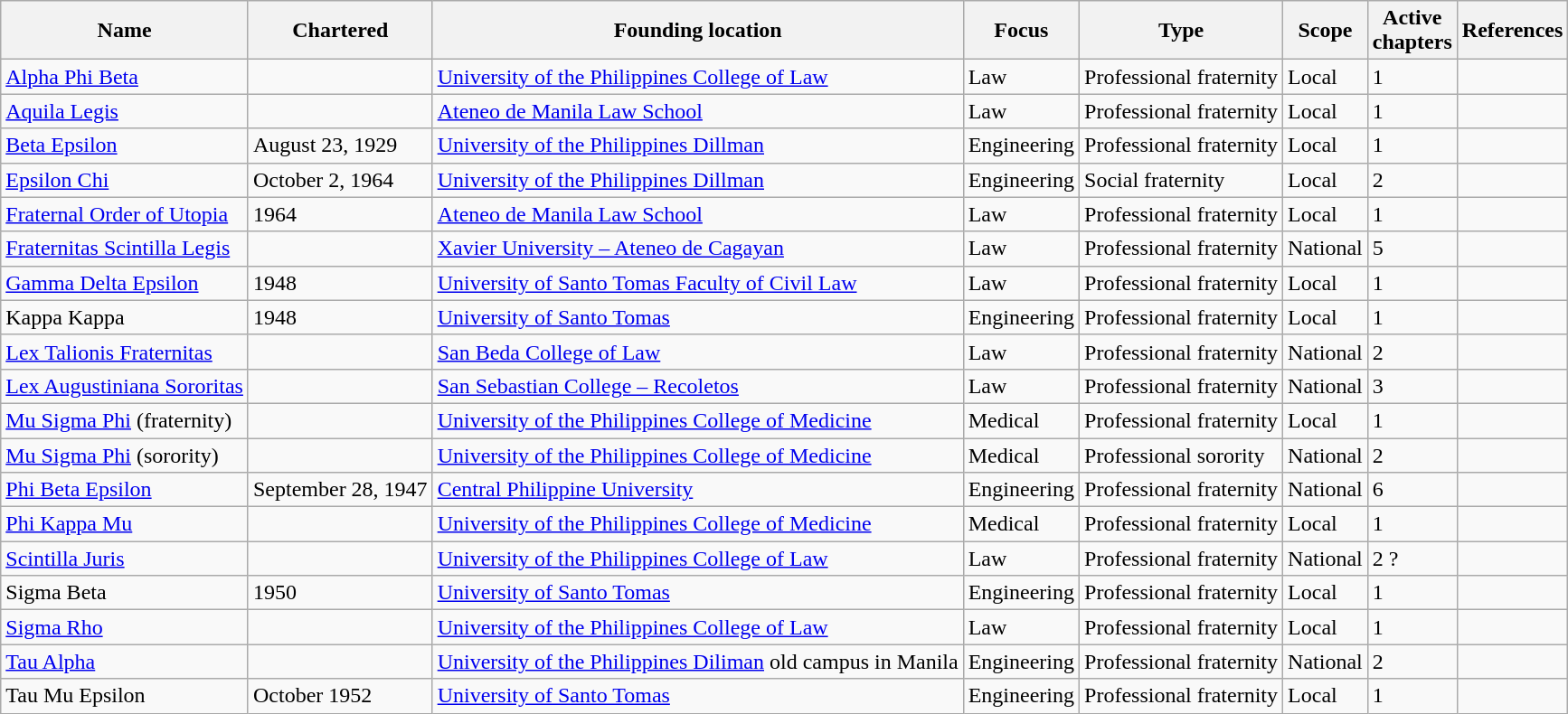<table class="sortable wikitable">
<tr>
<th>Name</th>
<th>Chartered</th>
<th>Founding location</th>
<th>Focus</th>
<th>Type</th>
<th>Scope</th>
<th>Active<br>chapters</th>
<th>References</th>
</tr>
<tr>
<td><a href='#'>Alpha Phi Beta</a></td>
<td></td>
<td><a href='#'>University of the Philippines College of Law</a></td>
<td>Law</td>
<td>Professional fraternity</td>
<td>Local</td>
<td>1</td>
<td></td>
</tr>
<tr>
<td><a href='#'>Aquila Legis</a></td>
<td></td>
<td><a href='#'>Ateneo de Manila Law School</a></td>
<td>Law</td>
<td>Professional fraternity</td>
<td>Local</td>
<td>1</td>
<td></td>
</tr>
<tr>
<td><a href='#'>Beta Epsilon</a></td>
<td>August 23, 1929</td>
<td><a href='#'>University of the Philippines Dillman</a></td>
<td>Engineering</td>
<td>Professional fraternity</td>
<td>Local</td>
<td>1</td>
<td></td>
</tr>
<tr>
<td><a href='#'>Epsilon Chi</a></td>
<td>October 2, 1964</td>
<td><a href='#'>University of the Philippines Dillman</a></td>
<td>Engineering</td>
<td>Social fraternity</td>
<td>Local</td>
<td>2</td>
<td></td>
</tr>
<tr>
<td><a href='#'>Fraternal Order of Utopia</a></td>
<td>1964</td>
<td><a href='#'>Ateneo de Manila Law School</a></td>
<td>Law</td>
<td>Professional fraternity</td>
<td>Local</td>
<td>1</td>
<td></td>
</tr>
<tr>
<td><a href='#'>Fraternitas Scintilla Legis</a></td>
<td></td>
<td><a href='#'>Xavier University – Ateneo de Cagayan</a></td>
<td>Law</td>
<td>Professional fraternity</td>
<td>National</td>
<td>5</td>
<td></td>
</tr>
<tr>
<td><a href='#'>Gamma Delta Epsilon</a></td>
<td>1948</td>
<td><a href='#'>University of Santo Tomas Faculty of Civil Law</a></td>
<td>Law</td>
<td>Professional fraternity</td>
<td>Local</td>
<td>1</td>
<td></td>
</tr>
<tr>
<td>Kappa Kappa</td>
<td>1948</td>
<td><a href='#'>University of Santo Tomas</a></td>
<td>Engineering</td>
<td>Professional fraternity</td>
<td>Local</td>
<td>1</td>
<td></td>
</tr>
<tr>
<td><a href='#'>Lex Talionis Fraternitas</a></td>
<td></td>
<td><a href='#'>San Beda College of Law</a></td>
<td>Law</td>
<td>Professional fraternity</td>
<td>National</td>
<td>2</td>
<td></td>
</tr>
<tr>
<td><a href='#'>Lex Augustiniana Sororitas</a></td>
<td></td>
<td><a href='#'>San Sebastian College – Recoletos</a></td>
<td>Law</td>
<td>Professional fraternity</td>
<td>National</td>
<td>3</td>
<td></td>
</tr>
<tr>
<td><a href='#'>Mu Sigma Phi</a> (fraternity)</td>
<td></td>
<td><a href='#'>University of the Philippines College of Medicine</a></td>
<td>Medical</td>
<td>Professional fraternity</td>
<td>Local</td>
<td>1</td>
<td></td>
</tr>
<tr>
<td><a href='#'>Mu Sigma Phi</a> (sorority)</td>
<td></td>
<td><a href='#'>University of the Philippines College of Medicine</a></td>
<td>Medical</td>
<td>Professional sorority</td>
<td>National</td>
<td>2</td>
<td></td>
</tr>
<tr>
<td><a href='#'>Phi Beta Epsilon</a></td>
<td>September 28, 1947</td>
<td><a href='#'>Central Philippine University</a></td>
<td>Engineering</td>
<td>Professional fraternity</td>
<td>National</td>
<td>6</td>
<td></td>
</tr>
<tr>
<td><a href='#'>Phi Kappa Mu</a></td>
<td></td>
<td><a href='#'>University of the Philippines College of Medicine</a></td>
<td>Medical</td>
<td>Professional fraternity</td>
<td>Local</td>
<td>1</td>
<td></td>
</tr>
<tr>
<td><a href='#'>Scintilla Juris</a></td>
<td></td>
<td><a href='#'>University of the Philippines College of Law</a></td>
<td>Law</td>
<td>Professional fraternity</td>
<td>National</td>
<td>2 ?</td>
<td></td>
</tr>
<tr>
<td>Sigma Beta</td>
<td>1950</td>
<td><a href='#'>University of Santo Tomas</a></td>
<td>Engineering</td>
<td>Professional fraternity</td>
<td>Local</td>
<td>1</td>
<td></td>
</tr>
<tr>
<td><a href='#'>Sigma Rho</a></td>
<td></td>
<td><a href='#'>University of the Philippines College of Law</a></td>
<td>Law</td>
<td>Professional fraternity</td>
<td>Local</td>
<td>1</td>
<td></td>
</tr>
<tr>
<td><a href='#'>Tau Alpha</a></td>
<td></td>
<td><a href='#'>University of the Philippines Diliman</a> old campus in Manila</td>
<td>Engineering</td>
<td>Professional fraternity</td>
<td>National</td>
<td>2</td>
<td></td>
</tr>
<tr>
<td>Tau Mu Epsilon</td>
<td>October 1952</td>
<td><a href='#'>University of Santo Tomas</a></td>
<td>Engineering</td>
<td>Professional fraternity</td>
<td>Local</td>
<td>1</td>
<td></td>
</tr>
</table>
